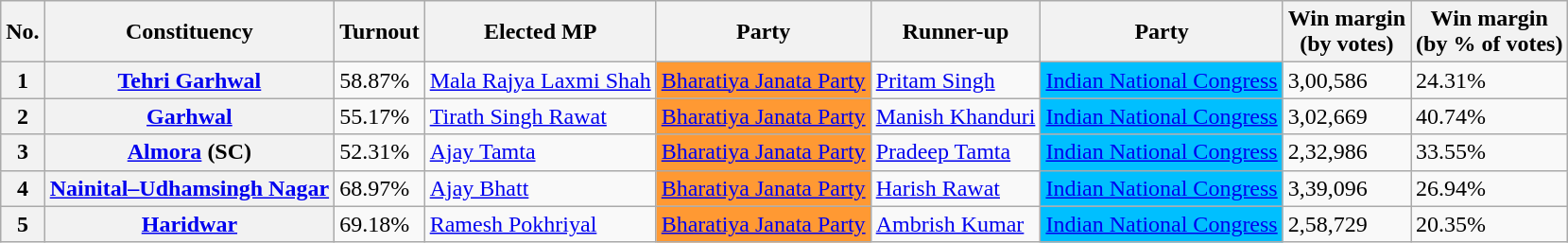<table class="wikitable sortable">
<tr>
<th>No.</th>
<th>Constituency</th>
<th>Turnout<strong></strong></th>
<th>Elected MP</th>
<th>Party</th>
<th>Runner-up</th>
<th>Party</th>
<th>Win margin<br>(by votes)</th>
<th>Win margin<br>(by % of votes)</th>
</tr>
<tr>
<th>1</th>
<th><a href='#'>Tehri Garhwal</a></th>
<td>58.87% </td>
<td><a href='#'>Mala Rajya Laxmi Shah</a></td>
<td bgcolor="#FF9933"><a href='#'>Bharatiya Janata Party</a></td>
<td><a href='#'>Pritam Singh</a></td>
<td bgcolor="#00BFFF"><a href='#'>Indian National Congress</a></td>
<td>3,00,586</td>
<td>24.31%</td>
</tr>
<tr>
<th>2</th>
<th><a href='#'>Garhwal</a></th>
<td>55.17% </td>
<td><a href='#'>Tirath Singh Rawat</a></td>
<td bgcolor="#FF9933"><a href='#'>Bharatiya Janata Party</a></td>
<td><a href='#'>Manish Khanduri</a></td>
<td bgcolor="#00BFFF"><a href='#'>Indian National Congress</a></td>
<td>3,02,669</td>
<td>40.74%</td>
</tr>
<tr>
<th>3</th>
<th><a href='#'>Almora</a> (SC)</th>
<td>52.31% </td>
<td><a href='#'>Ajay Tamta</a></td>
<td bgcolor="#FF9933"><a href='#'>Bharatiya Janata Party</a></td>
<td><a href='#'>Pradeep Tamta</a></td>
<td bgcolor="#00BFFF"><a href='#'>Indian National Congress</a></td>
<td>2,32,986</td>
<td>33.55%</td>
</tr>
<tr>
<th>4</th>
<th><a href='#'>Nainital–Udhamsingh Nagar</a></th>
<td>68.97% </td>
<td><a href='#'>Ajay Bhatt</a></td>
<td bgcolor="#FF9933"><a href='#'>Bharatiya Janata Party</a></td>
<td><a href='#'>Harish Rawat</a></td>
<td bgcolor="#00BFFF"><a href='#'>Indian National Congress</a></td>
<td>3,39,096</td>
<td>26.94%</td>
</tr>
<tr>
<th>5</th>
<th><a href='#'>Haridwar</a></th>
<td>69.18% </td>
<td><a href='#'>Ramesh Pokhriyal</a></td>
<td bgcolor="#FF9933"><a href='#'>Bharatiya Janata Party</a></td>
<td><a href='#'>Ambrish Kumar</a></td>
<td bgcolor="#00BFFF"><a href='#'>Indian National Congress</a></td>
<td>2,58,729</td>
<td>20.35%</td>
</tr>
</table>
